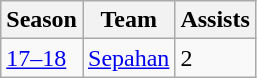<table class="wikitable">
<tr>
<th>Season</th>
<th>Team</th>
<th>Assists</th>
</tr>
<tr>
<td><a href='#'>17–18</a></td>
<td rowspan="1"><a href='#'>Sepahan</a></td>
<td>2</td>
</tr>
</table>
